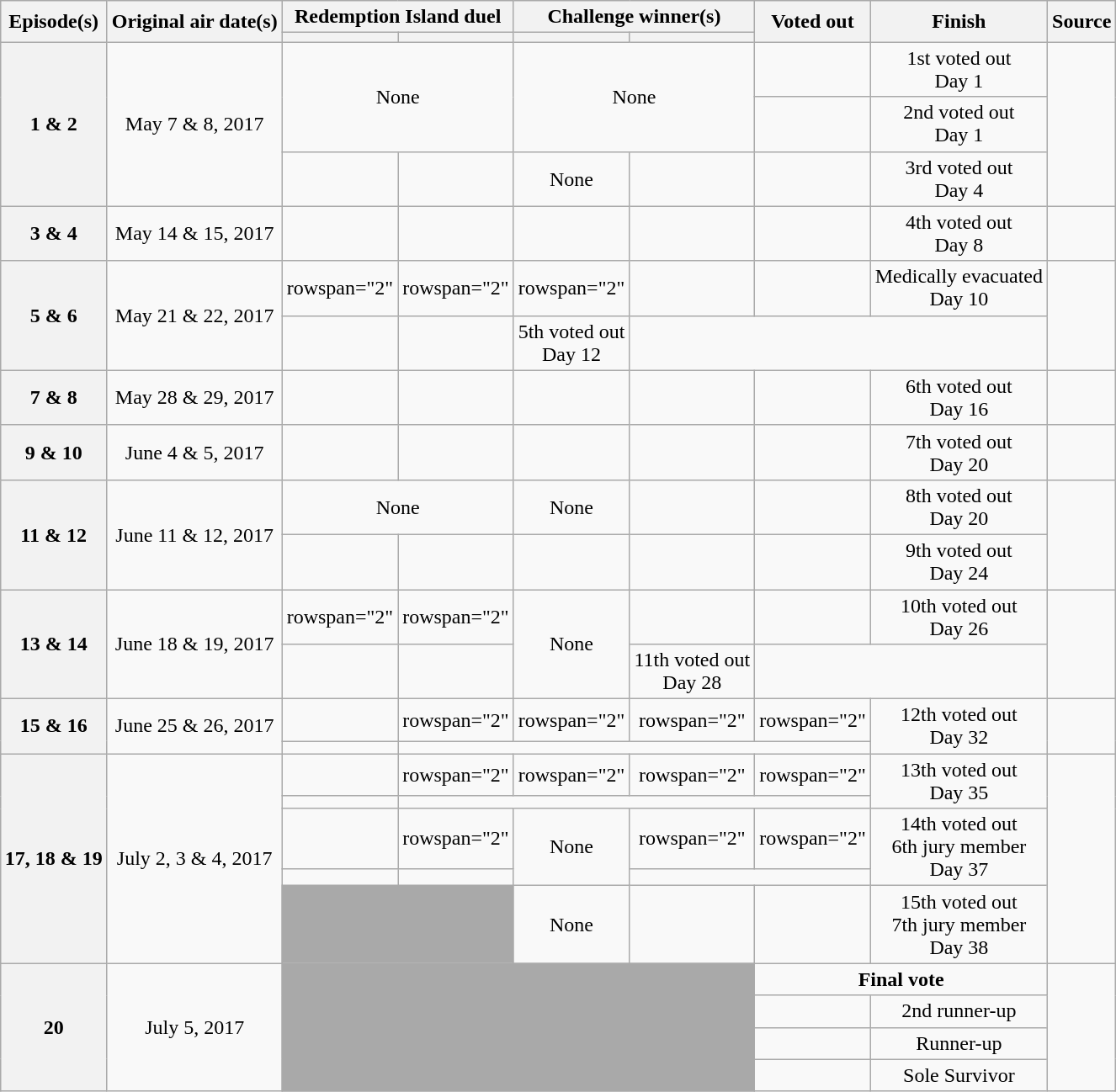<table class="wikitable" style="margin:auto; text-align:center">
<tr>
<th rowspan="2">Episode(s)</th>
<th rowspan="2">Original air date(s)</th>
<th colspan="2">Redemption Island duel</th>
<th colspan="2">Challenge winner(s)</th>
<th rowspan=2>Voted out</th>
<th rowspan=2>Finish</th>
<th rowspan=2>Source</th>
</tr>
<tr>
<th></th>
<th></th>
<th></th>
<th></th>
</tr>
<tr>
<th rowspan="3">1 & 2</th>
<td rowspan="3">May 7 & 8, 2017</td>
<td colspan="2" rowspan="2">None</td>
<td colspan="2" rowspan="2">None</td>
<td></td>
<td>1st voted out<br>Day 1</td>
<td rowspan="3"></td>
</tr>
<tr>
<td></td>
<td>2nd voted out<br>Day 1</td>
</tr>
<tr>
<td></td>
<td></td>
<td>None</td>
<td></td>
<td></td>
<td>3rd voted out<br>Day 4</td>
</tr>
<tr>
<th>3 & 4</th>
<td>May 14 & 15, 2017</td>
<td></td>
<td></td>
<td></td>
<td></td>
<td></td>
<td>4th voted out<br>Day 8</td>
<td></td>
</tr>
<tr>
<th rowspan="2">5 & 6</th>
<td rowspan="2">May 21 & 22, 2017</td>
<td>rowspan="2" </td>
<td>rowspan="2" </td>
<td>rowspan="2" </td>
<td></td>
<td></td>
<td>Medically evacuated<br>Day 10</td>
<td rowspan="2"></td>
</tr>
<tr>
<td></td>
<td></td>
<td>5th voted out<br>Day 12</td>
</tr>
<tr>
<th>7 & 8</th>
<td>May 28 & 29, 2017</td>
<td></td>
<td></td>
<td></td>
<td></td>
<td></td>
<td>6th voted out<br>Day 16</td>
<td></td>
</tr>
<tr>
<th>9 & 10</th>
<td>June 4 & 5, 2017</td>
<td></td>
<td></td>
<td></td>
<td></td>
<td></td>
<td>7th voted out<br>Day 20</td>
<td></td>
</tr>
<tr>
<th rowspan="2">11 & 12</th>
<td rowspan="2">June 11 & 12, 2017</td>
<td colspan="2">None</td>
<td>None</td>
<td></td>
<td></td>
<td>8th voted out<br>Day 20</td>
<td rowspan="2"></td>
</tr>
<tr>
<td></td>
<td></td>
<td></td>
<td></td>
<td></td>
<td>9th voted out<br>Day 24</td>
</tr>
<tr>
<th rowspan="2">13 & 14</th>
<td rowspan="2">June 18 & 19, 2017</td>
<td>rowspan="2" </td>
<td>rowspan="2" </td>
<td rowspan="2">None</td>
<td></td>
<td></td>
<td>10th voted out<br>Day 26</td>
<td rowspan="2"></td>
</tr>
<tr>
<td></td>
<td></td>
<td>11th voted out<br>Day 28</td>
</tr>
<tr>
<th rowspan="2">15 & 16</th>
<td rowspan="2">June 25 & 26, 2017</td>
<td></td>
<td>rowspan="2" </td>
<td>rowspan="2" </td>
<td>rowspan="2" </td>
<td>rowspan="2" </td>
<td rowspan="2">12th voted out<br>Day 32</td>
<td rowspan="2"></td>
</tr>
<tr>
<td></td>
</tr>
<tr>
<th rowspan="5">17, 18 & 19</th>
<td rowspan="5">July 2, 3 & 4, 2017</td>
<td></td>
<td>rowspan="2" </td>
<td>rowspan="2" </td>
<td>rowspan="2" </td>
<td>rowspan="2" </td>
<td rowspan="2">13th voted out<br>Day 35</td>
<td rowspan="5"></td>
</tr>
<tr>
<td></td>
</tr>
<tr>
<td></td>
<td>rowspan="2" </td>
<td rowspan="2">None</td>
<td>rowspan="2" </td>
<td>rowspan="2" </td>
<td rowspan="2">14th voted out<br>6th jury member<br>Day 37</td>
</tr>
<tr>
<td></td>
</tr>
<tr>
<td colspan="2" bgcolor=darkgrey></td>
<td>None</td>
<td></td>
<td></td>
<td>15th voted out<br>7th jury member<br>Day 38</td>
</tr>
<tr>
<th rowspan="4">20</th>
<td rowspan="4">July 5, 2017</td>
<td rowspan="4" colspan="4" bgcolor="darkgray"></td>
<td colspan="2"><strong>Final vote</strong></td>
<td rowspan="4"></td>
</tr>
<tr>
<td></td>
<td>2nd runner-up</td>
</tr>
<tr>
<td></td>
<td>Runner-up</td>
</tr>
<tr>
<td></td>
<td>Sole Survivor</td>
</tr>
</table>
